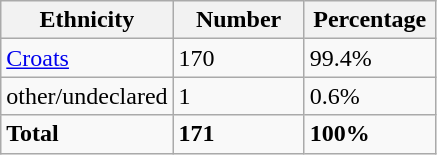<table class="wikitable">
<tr>
<th width="100px">Ethnicity</th>
<th width="80px">Number</th>
<th width="80px">Percentage</th>
</tr>
<tr>
<td><a href='#'>Croats</a></td>
<td>170</td>
<td>99.4%</td>
</tr>
<tr>
<td>other/undeclared</td>
<td>1</td>
<td>0.6%</td>
</tr>
<tr>
<td><strong>Total</strong></td>
<td><strong>171</strong></td>
<td><strong>100%</strong></td>
</tr>
</table>
